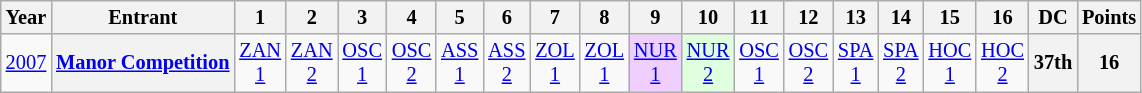<table class="wikitable" style="text-align:center; font-size:85%">
<tr>
<th>Year</th>
<th>Entrant</th>
<th>1</th>
<th>2</th>
<th>3</th>
<th>4</th>
<th>5</th>
<th>6</th>
<th>7</th>
<th>8</th>
<th>9</th>
<th>10</th>
<th>11</th>
<th>12</th>
<th>13</th>
<th>14</th>
<th>15</th>
<th>16</th>
<th>DC</th>
<th>Points</th>
</tr>
<tr>
<td><a href='#'>2007</a></td>
<th nowrap><a href='#'>Manor Competition</a></th>
<td style="background:#;"><a href='#'>ZAN<br>1</a><br></td>
<td style="background:#;"><a href='#'>ZAN<br>2</a><br></td>
<td style="background:#;"><a href='#'>OSC<br>1</a><br></td>
<td style="background:#;"><a href='#'>OSC<br>2</a><br></td>
<td style="background:#;"><a href='#'>ASS<br>1</a><br></td>
<td style="background:#;"><a href='#'>ASS<br>2</a><br></td>
<td style="background:#;"><a href='#'>ZOL<br>1</a><br></td>
<td style="background:#;"><a href='#'>ZOL<br>1</a><br></td>
<td style="background:#efcfff;"><a href='#'>NUR<br>1</a><br></td>
<td style="background:#dfffdf;"><a href='#'>NUR<br>2</a><br></td>
<td style="background:#;"><a href='#'>OSC<br>1</a><br></td>
<td style="background:#;"><a href='#'>OSC<br>2</a><br></td>
<td style="background:#;"><a href='#'>SPA<br>1</a><br></td>
<td style="background:#;"><a href='#'>SPA<br>2</a><br></td>
<td style="background:#;"><a href='#'>HOC<br>1</a><br></td>
<td style="background:#;"><a href='#'>HOC<br>2</a><br></td>
<th>37th</th>
<th>16</th>
</tr>
</table>
